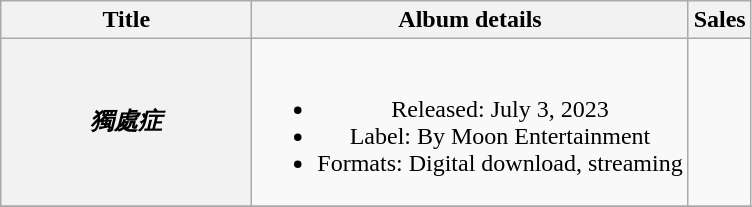<table class="wikitable plainrowheaders" style="text-align:center;">
<tr>
<th scope="col" style="width:10em;">Title</th>
<th scope="col">Album details</th>
<th scope="col">Sales</th>
</tr>
<tr>
<th scope="row"><em>獨處症</em></th>
<td><br><ul><li>Released: July 3, 2023</li><li>Label: By Moon Entertainment</li><li>Formats: Digital download, streaming</li></ul></td>
<td></td>
</tr>
<tr>
</tr>
</table>
